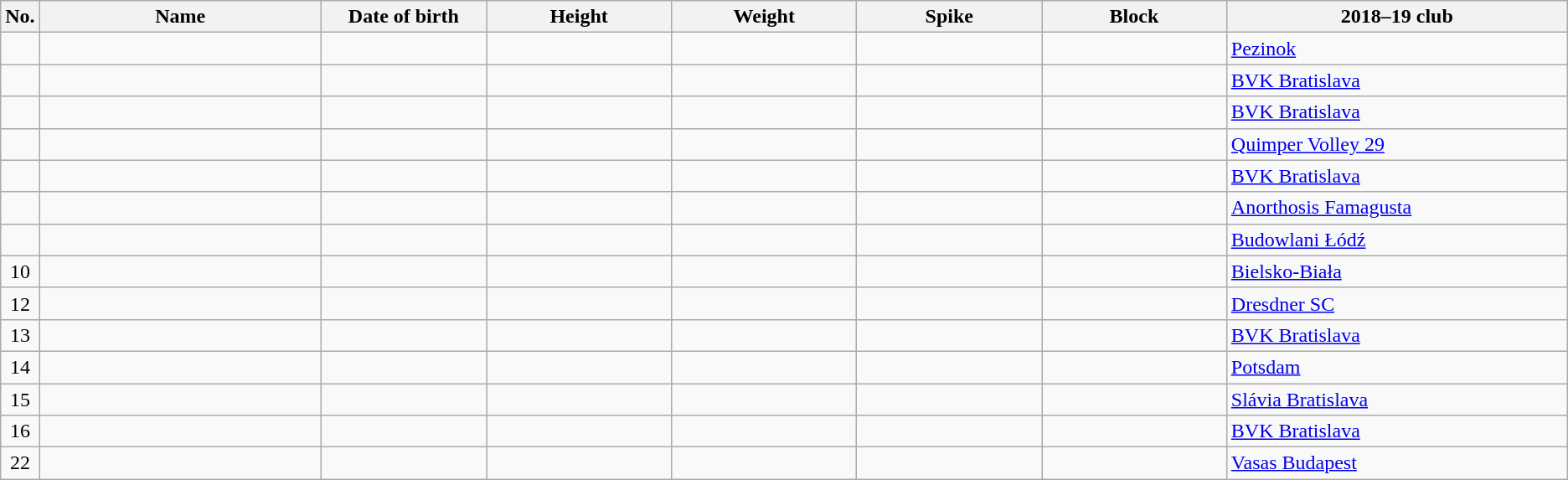<table class="wikitable sortable" style="font-size:100%; text-align:center;">
<tr>
<th>No.</th>
<th style="width:14em">Name</th>
<th style="width:8em">Date of birth</th>
<th style="width:9em">Height</th>
<th style="width:9em">Weight</th>
<th style="width:9em">Spike</th>
<th style="width:9em">Block</th>
<th style="width:17em">2018–19 club</th>
</tr>
<tr>
<td></td>
<td align=left></td>
<td align=right></td>
<td></td>
<td></td>
<td></td>
<td></td>
<td align=left> <a href='#'>Pezinok</a></td>
</tr>
<tr>
<td></td>
<td align=left></td>
<td align=right></td>
<td></td>
<td></td>
<td></td>
<td></td>
<td align=left> <a href='#'>BVK Bratislava</a></td>
</tr>
<tr>
<td></td>
<td align=left></td>
<td align=right></td>
<td></td>
<td></td>
<td></td>
<td></td>
<td align=left> <a href='#'>BVK Bratislava</a></td>
</tr>
<tr>
<td></td>
<td align=left></td>
<td align=right></td>
<td></td>
<td></td>
<td></td>
<td></td>
<td align=left> <a href='#'>Quimper Volley 29</a></td>
</tr>
<tr>
<td></td>
<td align=left></td>
<td align=right></td>
<td></td>
<td></td>
<td></td>
<td></td>
<td align=left> <a href='#'>BVK Bratislava</a></td>
</tr>
<tr>
<td></td>
<td align=left></td>
<td align=right></td>
<td></td>
<td></td>
<td></td>
<td></td>
<td align=left> <a href='#'>Anorthosis Famagusta</a></td>
</tr>
<tr>
<td></td>
<td align=left></td>
<td align=right></td>
<td></td>
<td></td>
<td></td>
<td></td>
<td align=left> <a href='#'>Budowlani Łódź</a></td>
</tr>
<tr>
<td>10</td>
<td align=left></td>
<td align=right></td>
<td></td>
<td></td>
<td></td>
<td></td>
<td align=left> <a href='#'>Bielsko-Biała</a></td>
</tr>
<tr>
<td>12</td>
<td align=left></td>
<td align=right></td>
<td></td>
<td></td>
<td></td>
<td></td>
<td align=left> <a href='#'>Dresdner SC</a></td>
</tr>
<tr>
<td>13</td>
<td align=left></td>
<td align=right></td>
<td></td>
<td></td>
<td></td>
<td></td>
<td align=left> <a href='#'>BVK Bratislava</a></td>
</tr>
<tr>
<td>14</td>
<td align=left></td>
<td align=right></td>
<td></td>
<td></td>
<td></td>
<td></td>
<td align=left> <a href='#'>Potsdam</a></td>
</tr>
<tr>
<td>15</td>
<td align=left></td>
<td align=right></td>
<td></td>
<td></td>
<td></td>
<td></td>
<td align=left> <a href='#'>Slávia Bratislava</a></td>
</tr>
<tr>
<td>16</td>
<td align=left></td>
<td align=right></td>
<td></td>
<td></td>
<td></td>
<td></td>
<td align=left> <a href='#'>BVK Bratislava</a></td>
</tr>
<tr>
<td>22</td>
<td align=left></td>
<td align=right></td>
<td></td>
<td></td>
<td></td>
<td></td>
<td align=left> <a href='#'>Vasas Budapest</a></td>
</tr>
</table>
